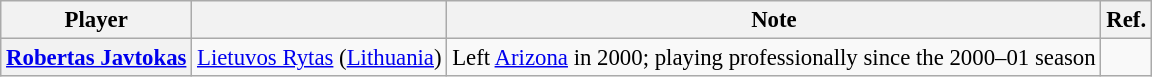<table class="wikitable sortable plainrowheaders" style="text-align:left; font-size:95%">
<tr>
<th>Player</th>
<th></th>
<th class=unsortable>Note</th>
<th class=unsortable>Ref.</th>
</tr>
<tr>
<th scope="row"> <a href='#'>Robertas Javtokas</a></th>
<td><a href='#'>Lietuvos Rytas</a> (<a href='#'>Lithuania</a>)</td>
<td>Left <a href='#'>Arizona</a> in 2000; playing professionally since the 2000–01 season</td>
<td align=center></td>
</tr>
</table>
